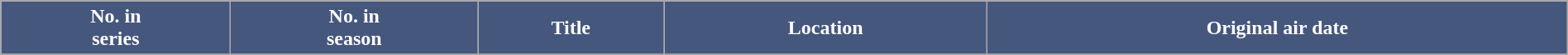<table class="wikitable plainrowheaders" style="width: 100%; margin-right: 0;">
<tr>
<th style="background:#46577d; color:#fff;">No. in<br>series</th>
<th style="background:#46577d; color:#fff;">No. in<br>season</th>
<th style="background:#46577d; color:#fff;">Title</th>
<th style="background:#46577d; color:#fff;">Location</th>
<th style="background:#46577d; color:#fff;">Original air date</th>
</tr>
<tr>
</tr>
</table>
